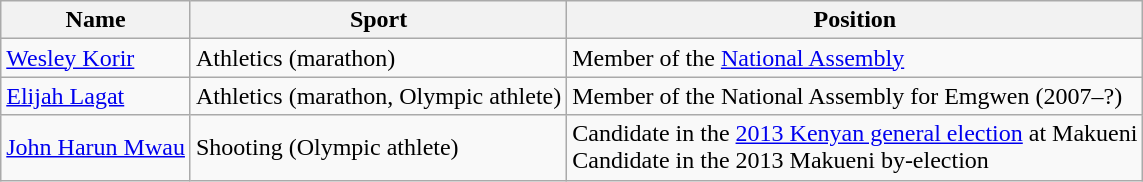<table class="wikitable sortable">
<tr>
<th>Name</th>
<th>Sport</th>
<th>Position</th>
</tr>
<tr>
<td data-sort-value="Korir,Wesley"><a href='#'>Wesley Korir</a></td>
<td>Athletics (marathon)</td>
<td>Member of the <a href='#'>National Assembly</a></td>
</tr>
<tr>
<td data-sort-value="Lagat,Elijah"><a href='#'>Elijah Lagat</a></td>
<td>Athletics (marathon, Olympic athlete)</td>
<td>Member of the National Assembly for Emgwen (2007–?)</td>
</tr>
<tr>
<td data-sort-value="Mwau,John Harun"><a href='#'>John Harun Mwau</a></td>
<td>Shooting (Olympic athlete)</td>
<td>Candidate in the <a href='#'>2013 Kenyan general election</a> at Makueni<br>Candidate in the 2013 Makueni by-election</td>
</tr>
</table>
